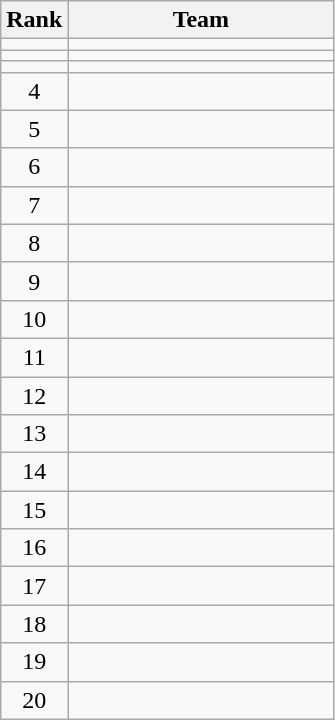<table class="wikitable">
<tr>
<th>Rank</th>
<th width=170>Team</th>
</tr>
<tr>
<td align=center></td>
<td></td>
</tr>
<tr>
<td align=center></td>
<td></td>
</tr>
<tr>
<td align=center></td>
<td></td>
</tr>
<tr>
<td align=center>4</td>
<td></td>
</tr>
<tr>
<td align=center>5</td>
<td></td>
</tr>
<tr>
<td align=center>6</td>
<td></td>
</tr>
<tr>
<td align=center>7</td>
<td></td>
</tr>
<tr>
<td align=center>8</td>
<td></td>
</tr>
<tr>
<td align=center>9</td>
<td></td>
</tr>
<tr>
<td align=center>10</td>
<td></td>
</tr>
<tr>
<td align=center>11</td>
<td></td>
</tr>
<tr>
<td align=center>12</td>
<td></td>
</tr>
<tr>
<td align=center>13</td>
<td></td>
</tr>
<tr>
<td align=center>14</td>
<td></td>
</tr>
<tr>
<td align=center>15</td>
<td></td>
</tr>
<tr>
<td align=center>16</td>
<td></td>
</tr>
<tr>
<td align=center>17</td>
<td></td>
</tr>
<tr>
<td align=center>18</td>
<td></td>
</tr>
<tr>
<td align=center>19</td>
<td></td>
</tr>
<tr>
<td align=center>20</td>
<td></td>
</tr>
</table>
